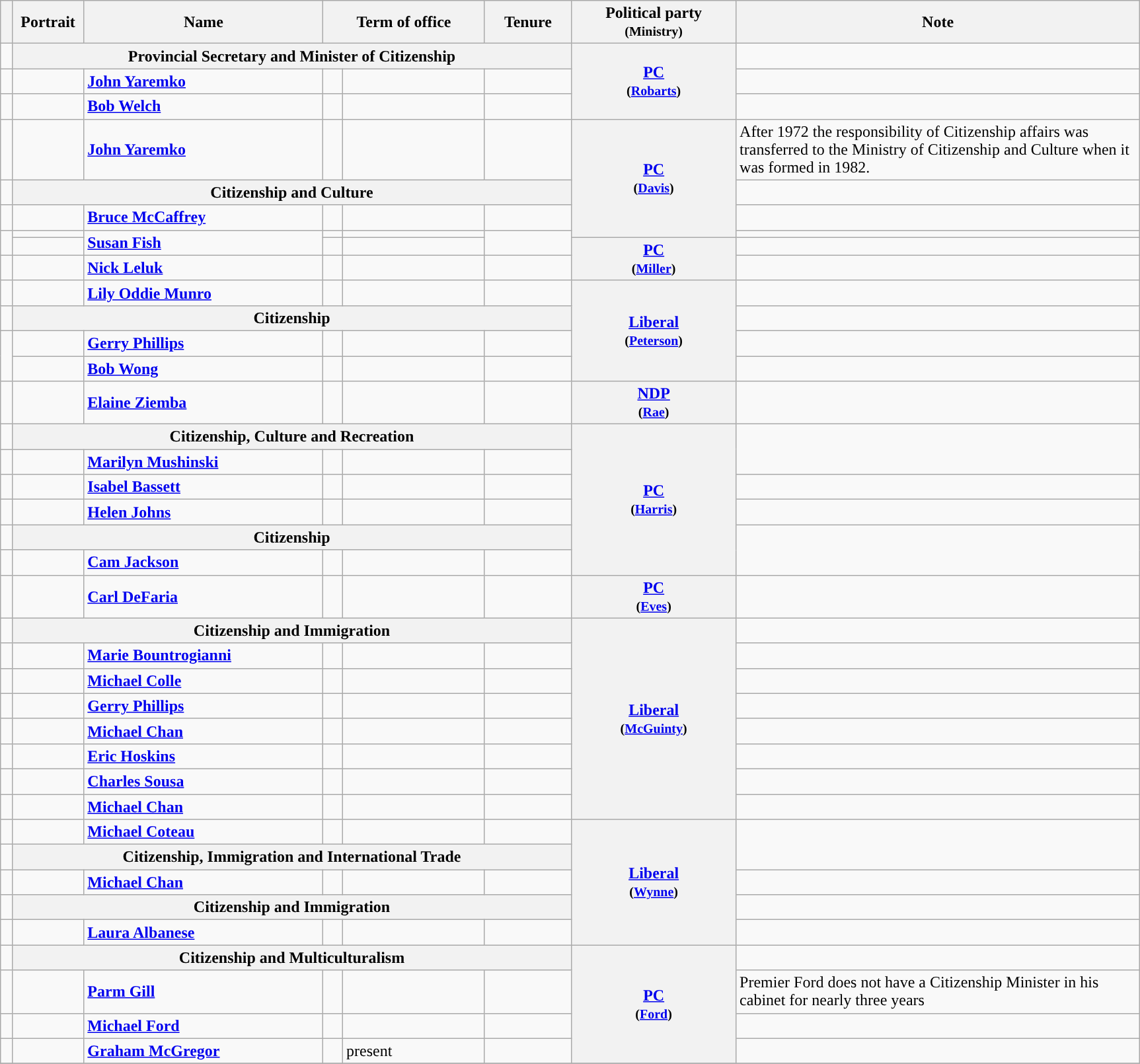<table class="wikitable" style="width: 91%">
<tr>
<th></th>
<th style="width: 65px;">Portrait</th>
<th>Name</th>
<th colspan=2>Term of office</th>
<th>Tenure</th>
<th>Political party<br><small>(Ministry)</small></th>
<th style="width: 400px;">Note</th>
</tr>
<tr>
<td></td>
<th colspan=5>Provincial Secretary and Minister of Citizenship</th>
<th rowspan=3; style="background:"><a href='#'>PC</a><br><small>(<a href='#'>Robarts</a>)</small></th>
</tr>
<tr>
<td style="background:"></td>
<td></td>
<td><strong><a href='#'>John Yaremko</a></strong></td>
<td></td>
<td></td>
<td></td>
<td></td>
</tr>
<tr>
<td style="background:"></td>
<td></td>
<td><strong><a href='#'>Bob Welch</a></strong></td>
<td></td>
<td></td>
<td></td>
<td></td>
</tr>
<tr>
<td style="background:"></td>
<td></td>
<td><strong><a href='#'>John Yaremko</a></strong></td>
<td></td>
<td></td>
<td></td>
<th rowspan=4; style="background:"><a href='#'>PC</a><br><small>(<a href='#'>Davis</a>)</small></th>
<td>After 1972 the responsibility of Citizenship affairs was transferred to the Ministry of Citizenship and Culture when it was formed in 1982.</td>
</tr>
<tr>
<td></td>
<th colspan=5>Citizenship and Culture</th>
</tr>
<tr>
<td style="background:"></td>
<td></td>
<td><strong><a href='#'>Bruce McCaffrey</a></strong></td>
<td></td>
<td></td>
<td></td>
<td></td>
</tr>
<tr>
<td rowspan=2; style="background:"></td>
<td></td>
<td rowspan=2><strong><a href='#'>Susan Fish</a></strong></td>
<td></td>
<td></td>
<td rowspan=2></td>
<td></td>
</tr>
<tr>
<td></td>
<td></td>
<td></td>
<th rowspan=2; style="background:"><a href='#'>PC</a><br><small>(<a href='#'>Miller</a>)</small></th>
<td></td>
</tr>
<tr>
<td style="background:"></td>
<td></td>
<td><strong><a href='#'>Nick Leluk</a></strong></td>
<td></td>
<td></td>
<td></td>
</tr>
<tr>
<td style="background:"></td>
<td></td>
<td><strong><a href='#'>Lily Oddie Munro</a></strong></td>
<td></td>
<td></td>
<td></td>
<th rowspan=4; style="background:"><a href='#'>Liberal</a><br><small>(<a href='#'>Peterson</a>)</small></th>
<td></td>
</tr>
<tr>
<td></td>
<th colspan=5>Citizenship</th>
</tr>
<tr>
<td rowspan=2; style="background:"></td>
<td></td>
<td><strong><a href='#'>Gerry Phillips</a></strong></td>
<td></td>
<td></td>
<td></td>
<td></td>
</tr>
<tr>
<td></td>
<td><strong><a href='#'>Bob Wong</a></strong></td>
<td></td>
<td></td>
<td></td>
<td></td>
</tr>
<tr>
<td style="background:"></td>
<td></td>
<td><strong><a href='#'>Elaine Ziemba</a></strong></td>
<td></td>
<td></td>
<td rowspan=1></td>
<th rowspan=1; style="background:"><a href='#'>NDP</a><br><small>(<a href='#'>Rae</a>)</small></th>
<td></td>
</tr>
<tr>
<td></td>
<th colspan=5>Citizenship, Culture and Recreation</th>
<th rowspan=6; style="background:"><a href='#'>PC</a><br><small>(<a href='#'>Harris</a>)</small></th>
</tr>
<tr>
<td style="background:"></td>
<td></td>
<td><strong><a href='#'>Marilyn Mushinski</a></strong></td>
<td></td>
<td></td>
<td></td>
</tr>
<tr>
<td style="background:"></td>
<td></td>
<td><strong><a href='#'>Isabel Bassett</a></strong></td>
<td></td>
<td></td>
<td></td>
<td></td>
</tr>
<tr>
<td style="background:"></td>
<td></td>
<td><strong><a href='#'>Helen Johns</a></strong></td>
<td></td>
<td></td>
<td></td>
<td></td>
</tr>
<tr>
<td></td>
<th colspan=5>Citizenship</th>
</tr>
<tr>
<td style="background:"></td>
<td></td>
<td><strong><a href='#'>Cam Jackson</a></strong></td>
<td></td>
<td></td>
<td></td>
</tr>
<tr>
<td style="background:"></td>
<td></td>
<td><strong><a href='#'>Carl DeFaria</a></strong></td>
<td></td>
<td></td>
<td></td>
<th style="background:"><a href='#'>PC</a><br><small>(<a href='#'>Eves</a>)</small></th>
<td></td>
</tr>
<tr>
<td></td>
<th colspan=5>Citizenship and Immigration</th>
<th rowspan=8; style="background:"><a href='#'>Liberal</a><br><small>(<a href='#'>McGuinty</a>)</small></th>
</tr>
<tr>
<td style="background:"></td>
<td></td>
<td><strong><a href='#'>Marie Bountrogianni</a></strong></td>
<td></td>
<td></td>
<td></td>
<td></td>
</tr>
<tr>
<td style="background:"></td>
<td></td>
<td><strong><a href='#'>Michael Colle</a></strong></td>
<td></td>
<td></td>
<td></td>
<td></td>
</tr>
<tr>
<td style="background:"></td>
<td></td>
<td><strong><a href='#'>Gerry Phillips</a></strong></td>
<td></td>
<td></td>
<td></td>
<td></td>
</tr>
<tr>
<td style="background:"></td>
<td></td>
<td><strong><a href='#'>Michael Chan</a></strong></td>
<td></td>
<td></td>
<td></td>
<td></td>
</tr>
<tr>
<td style="background:"></td>
<td></td>
<td><strong><a href='#'>Eric Hoskins</a></strong></td>
<td></td>
<td></td>
<td></td>
<td></td>
</tr>
<tr>
<td style="background:"></td>
<td></td>
<td><strong><a href='#'>Charles Sousa</a></strong></td>
<td></td>
<td></td>
<td></td>
<td></td>
</tr>
<tr>
<td style="background:"></td>
<td></td>
<td><strong><a href='#'>Michael Chan</a></strong></td>
<td></td>
<td></td>
<td></td>
<td></td>
</tr>
<tr>
<td style="background:"></td>
<td></td>
<td><strong><a href='#'>Michael Coteau</a></strong></td>
<td></td>
<td></td>
<td></td>
<th rowspan=5; style="background:"><a href='#'>Liberal</a><br><small>(<a href='#'>Wynne</a>)</small></th>
</tr>
<tr>
<td></td>
<th colspan=5>Citizenship, Immigration and International Trade</th>
</tr>
<tr>
<td style="background:"></td>
<td></td>
<td><strong><a href='#'>Michael Chan</a></strong></td>
<td></td>
<td></td>
<td></td>
<td></td>
</tr>
<tr>
<td></td>
<th colspan=5>Citizenship and Immigration</th>
</tr>
<tr>
<td style="background:"></td>
<td></td>
<td><strong><a href='#'>Laura Albanese</a></strong></td>
<td></td>
<td></td>
<td></td>
<td></td>
</tr>
<tr>
<td></td>
<th colspan=5>Citizenship and Multiculturalism</th>
<th rowspan=4; style="background:"><a href='#'>PC</a><br><small>(<a href='#'>Ford</a>)</small></th>
</tr>
<tr>
<td style="background:"></td>
<td></td>
<td><strong><a href='#'>Parm Gill</a></strong></td>
<td></td>
<td></td>
<td></td>
<td>Premier Ford does not have a Citizenship Minister in his cabinet for nearly three years</td>
</tr>
<tr>
<td style="background:"></td>
<td></td>
<td><strong><a href='#'>Michael Ford</a></strong></td>
<td></td>
<td></td>
<td></td>
<td></td>
</tr>
<tr>
<td style="background:"></td>
<td></td>
<td><strong><a href='#'>Graham McGregor</a></strong></td>
<td></td>
<td>present</td>
<td></td>
<td></td>
</tr>
<tr>
</tr>
</table>
